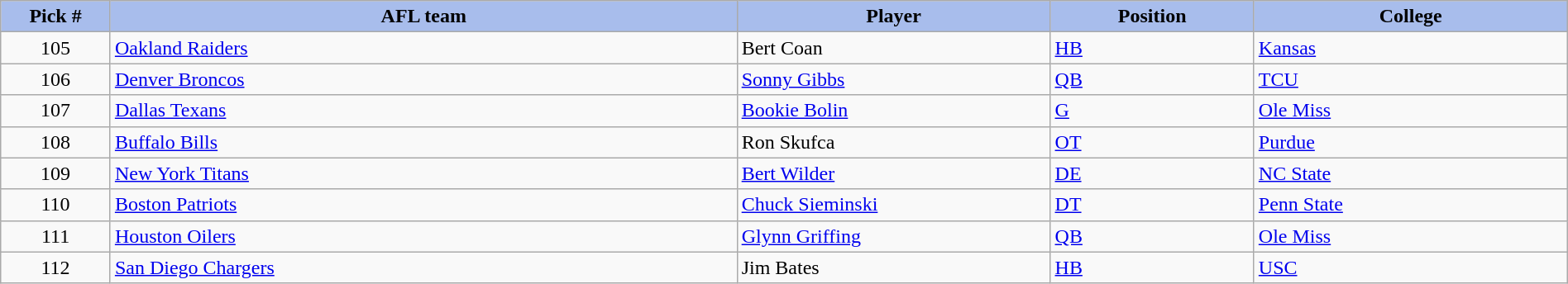<table class="wikitable sortable sortable" style="width: 100%">
<tr>
<th style="background:#A8BDEC;" width=7%>Pick #</th>
<th width=40% style="background:#A8BDEC;">AFL team</th>
<th width=20% style="background:#A8BDEC;">Player</th>
<th width=13% style="background:#A8BDEC;">Position</th>
<th style="background:#A8BDEC;">College</th>
</tr>
<tr>
<td align="center">105</td>
<td><a href='#'>Oakland Raiders</a></td>
<td>Bert Coan</td>
<td><a href='#'>HB</a></td>
<td><a href='#'>Kansas</a></td>
</tr>
<tr>
<td align="center">106</td>
<td><a href='#'>Denver Broncos</a></td>
<td><a href='#'>Sonny Gibbs</a></td>
<td><a href='#'>QB</a></td>
<td><a href='#'>TCU</a></td>
</tr>
<tr>
<td align="center">107</td>
<td><a href='#'>Dallas Texans</a></td>
<td><a href='#'>Bookie Bolin</a></td>
<td><a href='#'>G</a></td>
<td><a href='#'>Ole Miss</a></td>
</tr>
<tr>
<td align="center">108</td>
<td><a href='#'>Buffalo Bills</a></td>
<td>Ron Skufca</td>
<td><a href='#'>OT</a></td>
<td><a href='#'>Purdue</a></td>
</tr>
<tr>
<td align="center">109</td>
<td><a href='#'>New York Titans</a></td>
<td><a href='#'>Bert Wilder</a></td>
<td><a href='#'>DE</a></td>
<td><a href='#'>NC State</a></td>
</tr>
<tr>
<td align="center">110</td>
<td><a href='#'>Boston Patriots</a></td>
<td><a href='#'>Chuck Sieminski</a></td>
<td><a href='#'>DT</a></td>
<td><a href='#'>Penn State</a></td>
</tr>
<tr>
<td align="center">111</td>
<td><a href='#'>Houston Oilers</a></td>
<td><a href='#'>Glynn Griffing</a></td>
<td><a href='#'>QB</a></td>
<td><a href='#'>Ole Miss</a></td>
</tr>
<tr>
<td align="center">112</td>
<td><a href='#'>San Diego Chargers</a></td>
<td>Jim Bates</td>
<td><a href='#'>HB</a></td>
<td><a href='#'>USC</a></td>
</tr>
</table>
